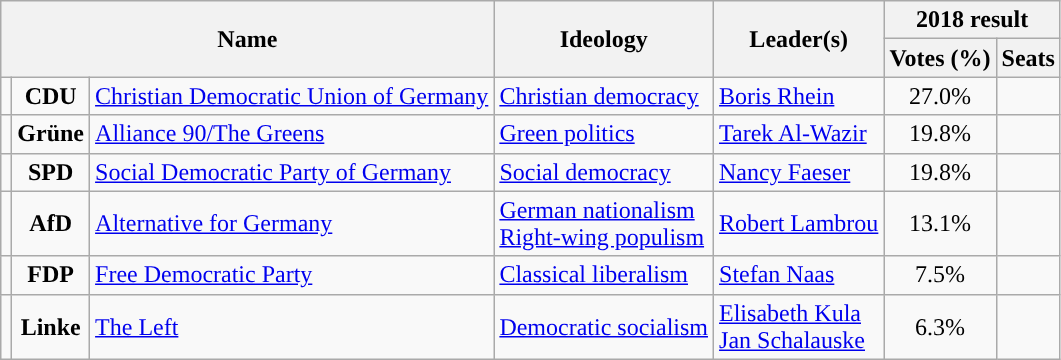<table class="wikitable">
<tr>
<th colspan="3" rowspan="2">Name</th>
<th rowspan="2">Ideology</th>
<th rowspan="2">Leader(s)</th>
<th colspan="2">2018 result</th>
</tr>
<tr>
<th>Votes (%)</th>
<th>Seats</th>
</tr>
<tr>
<td></td>
<td align="center"><strong>CDU</strong></td>
<td><a href='#'>Christian Democratic Union of Germany</a><br></td>
<td><a href='#'>Christian democracy</a></td>
<td><a href='#'>Boris Rhein</a></td>
<td align="center">27.0%</td>
<td></td>
</tr>
<tr>
<td></td>
<td align="center"><strong>Grüne</strong></td>
<td><a href='#'>Alliance 90/The Greens</a><br></td>
<td><a href='#'>Green politics</a></td>
<td><a href='#'>Tarek Al-Wazir</a></td>
<td align="center">19.8%</td>
<td></td>
</tr>
<tr>
<td></td>
<td align="center"><strong>SPD</strong></td>
<td><a href='#'>Social Democratic Party of Germany</a><br></td>
<td><a href='#'>Social democracy</a></td>
<td><a href='#'>Nancy Faeser</a></td>
<td align="center">19.8%</td>
<td></td>
</tr>
<tr>
<td bgcolor=></td>
<td align=center><strong>AfD</strong></td>
<td><a href='#'>Alternative for Germany</a><br></td>
<td><a href='#'>German nationalism</a><br><a href='#'>Right-wing populism</a></td>
<td><a href='#'>Robert Lambrou</a></td>
<td align=center>13.1%</td>
<td></td>
</tr>
<tr>
<td></td>
<td align="center"><strong>FDP</strong></td>
<td><a href='#'>Free Democratic Party</a><br></td>
<td><a href='#'>Classical liberalism</a></td>
<td><a href='#'>Stefan Naas</a></td>
<td align="center">7.5%</td>
<td></td>
</tr>
<tr>
<td></td>
<td align="center"><strong>Linke</strong></td>
<td><a href='#'>The Left</a><br></td>
<td><a href='#'>Democratic socialism</a></td>
<td><a href='#'>Elisabeth Kula</a><br><a href='#'>Jan Schalauske</a></td>
<td align="center">6.3%</td>
<td></td>
</tr>
</table>
